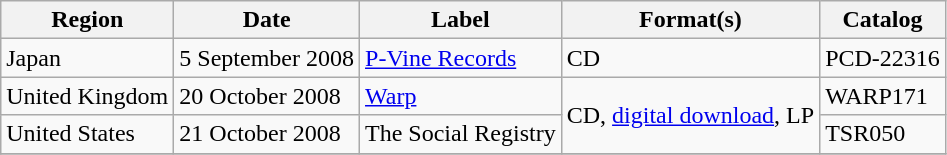<table class="wikitable">
<tr>
<th>Region</th>
<th>Date</th>
<th>Label</th>
<th>Format(s)</th>
<th>Catalog</th>
</tr>
<tr>
<td>Japan</td>
<td>5 September 2008</td>
<td><a href='#'>P-Vine Records</a></td>
<td>CD</td>
<td>PCD-22316</td>
</tr>
<tr>
<td>United Kingdom</td>
<td>20 October 2008</td>
<td><a href='#'>Warp</a></td>
<td rowspan="2">CD, <a href='#'>digital download</a>, LP</td>
<td>WARP171</td>
</tr>
<tr>
<td>United States</td>
<td>21 October 2008</td>
<td>The Social Registry</td>
<td>TSR050</td>
</tr>
<tr>
</tr>
</table>
